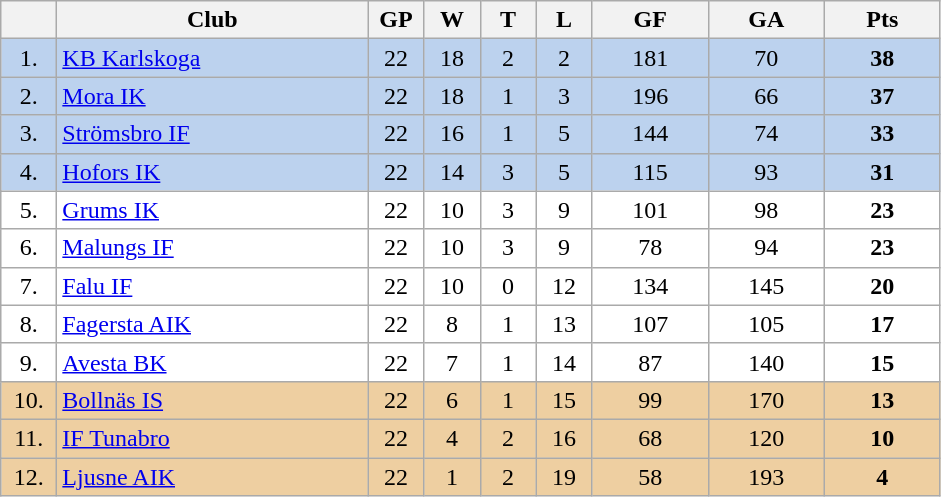<table class="wikitable">
<tr>
<th width="30"></th>
<th width="200">Club</th>
<th width="30">GP</th>
<th width="30">W</th>
<th width="30">T</th>
<th width="30">L</th>
<th width="70">GF</th>
<th width="70">GA</th>
<th width="70">Pts</th>
</tr>
<tr bgcolor="#BCD2EE" align="center">
<td>1.</td>
<td align="left"><a href='#'>KB Karlskoga</a></td>
<td>22</td>
<td>18</td>
<td>2</td>
<td>2</td>
<td>181</td>
<td>70</td>
<td><strong>38</strong></td>
</tr>
<tr bgcolor="#BCD2EE" align="center">
<td>2.</td>
<td align="left"><a href='#'>Mora IK</a></td>
<td>22</td>
<td>18</td>
<td>1</td>
<td>3</td>
<td>196</td>
<td>66</td>
<td><strong>37</strong></td>
</tr>
<tr bgcolor="#BCD2EE" align="center">
<td>3.</td>
<td align="left"><a href='#'>Strömsbro IF</a></td>
<td>22</td>
<td>16</td>
<td>1</td>
<td>5</td>
<td>144</td>
<td>74</td>
<td><strong>33</strong></td>
</tr>
<tr bgcolor="#BCD2EE" align="center">
<td>4.</td>
<td align="left"><a href='#'>Hofors IK</a></td>
<td>22</td>
<td>14</td>
<td>3</td>
<td>5</td>
<td>115</td>
<td>93</td>
<td><strong>31</strong></td>
</tr>
<tr bgcolor="#FFFFFF" align="center">
<td>5.</td>
<td align="left"><a href='#'>Grums IK</a></td>
<td>22</td>
<td>10</td>
<td>3</td>
<td>9</td>
<td>101</td>
<td>98</td>
<td><strong>23</strong></td>
</tr>
<tr bgcolor="#FFFFFF" align="center">
<td>6.</td>
<td align="left"><a href='#'>Malungs IF</a></td>
<td>22</td>
<td>10</td>
<td>3</td>
<td>9</td>
<td>78</td>
<td>94</td>
<td><strong>23</strong></td>
</tr>
<tr bgcolor="#FFFFFF" align="center">
<td>7.</td>
<td align="left"><a href='#'>Falu IF</a></td>
<td>22</td>
<td>10</td>
<td>0</td>
<td>12</td>
<td>134</td>
<td>145</td>
<td><strong>20</strong></td>
</tr>
<tr bgcolor="#FFFFFF" align="center">
<td>8.</td>
<td align="left"><a href='#'>Fagersta AIK</a></td>
<td>22</td>
<td>8</td>
<td>1</td>
<td>13</td>
<td>107</td>
<td>105</td>
<td><strong>17</strong></td>
</tr>
<tr bgcolor="#FFFFFF" align="center">
<td>9.</td>
<td align="left"><a href='#'>Avesta BK</a></td>
<td>22</td>
<td>7</td>
<td>1</td>
<td>14</td>
<td>87</td>
<td>140</td>
<td><strong>15</strong></td>
</tr>
<tr bgcolor="#EECFA1" align="center">
<td>10.</td>
<td align="left"><a href='#'>Bollnäs IS</a></td>
<td>22</td>
<td>6</td>
<td>1</td>
<td>15</td>
<td>99</td>
<td>170</td>
<td><strong>13</strong></td>
</tr>
<tr bgcolor="#EECFA1" align="center">
<td>11.</td>
<td align="left"><a href='#'>IF Tunabro</a></td>
<td>22</td>
<td>4</td>
<td>2</td>
<td>16</td>
<td>68</td>
<td>120</td>
<td><strong>10</strong></td>
</tr>
<tr bgcolor="#EECFA1" align="center">
<td>12.</td>
<td align="left"><a href='#'>Ljusne AIK</a></td>
<td>22</td>
<td>1</td>
<td>2</td>
<td>19</td>
<td>58</td>
<td>193</td>
<td><strong>4</strong></td>
</tr>
</table>
